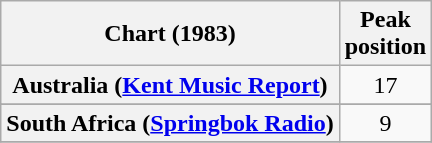<table class="wikitable sortable plainrowheaders" style="text-align:center">
<tr>
<th>Chart (1983)</th>
<th>Peak<br>position</th>
</tr>
<tr>
<th scope="row">Australia (<a href='#'>Kent Music Report</a>)</th>
<td>17</td>
</tr>
<tr>
</tr>
<tr>
</tr>
<tr>
</tr>
<tr>
</tr>
<tr>
</tr>
<tr>
<th scope="row">South Africa (<a href='#'>Springbok Radio</a>)</th>
<td>9</td>
</tr>
<tr>
</tr>
</table>
